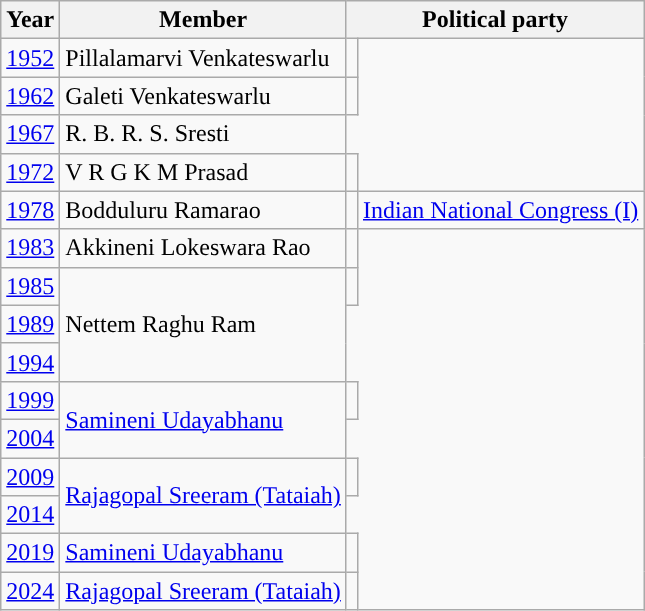<table class="wikitable sortable">
<tr>
<th>Year</th>
<th>Member</th>
<th colspan="2">Political party</th>
</tr>
<tr>
<td><a href='#'>1952</a></td>
<td>Pillalamarvi Venkateswarlu</td>
<td></td>
</tr>
<tr>
<td><a href='#'>1962</a></td>
<td>Galeti Venkateswarlu</td>
<td></td>
</tr>
<tr>
<td><a href='#'>1967</a></td>
<td>R. B. R. S. Sresti</td>
</tr>
<tr>
<td><a href='#'>1972</a></td>
<td>V R G K M Prasad</td>
<td></td>
</tr>
<tr>
<td><a href='#'>1978</a></td>
<td>Bodduluru Ramarao</td>
<td style="background-color: "></td>
<td><a href='#'>Indian National Congress (I)</a></td>
</tr>
<tr>
<td><a href='#'>1983</a></td>
<td>Akkineni Lokeswara Rao</td>
<td></td>
</tr>
<tr>
<td><a href='#'>1985</a></td>
<td rowspan=3>Nettem Raghu Ram</td>
<td></td>
</tr>
<tr>
<td><a href='#'>1989</a></td>
</tr>
<tr>
<td><a href='#'>1994</a></td>
</tr>
<tr>
<td><a href='#'>1999</a></td>
<td rowspan=2><a href='#'>Samineni Udayabhanu</a></td>
<td></td>
</tr>
<tr>
<td><a href='#'>2004</a></td>
</tr>
<tr>
<td><a href='#'>2009</a></td>
<td rowspan=2><a href='#'>Rajagopal Sreeram (Tataiah)</a></td>
<td></td>
</tr>
<tr>
<td><a href='#'>2014</a></td>
</tr>
<tr>
<td><a href='#'>2019</a></td>
<td><a href='#'>Samineni Udayabhanu</a></td>
<td></td>
</tr>
<tr>
<td><a href='#'>2024</a></td>
<td><a href='#'>Rajagopal Sreeram (Tataiah)</a></td>
<td></td>
</tr>
</table>
